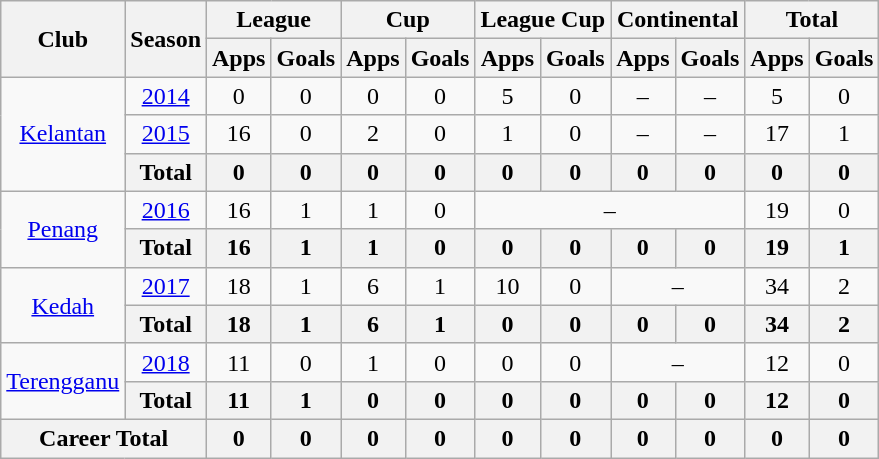<table class="wikitable" style="text-align: center;">
<tr>
<th rowspan="2">Club</th>
<th rowspan="2">Season</th>
<th colspan="2">League</th>
<th colspan="2">Cup</th>
<th colspan="2">League Cup</th>
<th colspan="2">Continental</th>
<th colspan="2">Total</th>
</tr>
<tr>
<th>Apps</th>
<th>Goals</th>
<th>Apps</th>
<th>Goals</th>
<th>Apps</th>
<th>Goals</th>
<th>Apps</th>
<th>Goals</th>
<th>Apps</th>
<th>Goals</th>
</tr>
<tr>
<td rowspan="3" valign="center"><a href='#'>Kelantan</a></td>
<td><a href='#'>2014</a></td>
<td>0</td>
<td>0</td>
<td>0</td>
<td>0</td>
<td>5</td>
<td>0</td>
<td>–</td>
<td>–</td>
<td>5</td>
<td>0</td>
</tr>
<tr>
<td><a href='#'>2015</a></td>
<td>16</td>
<td>0</td>
<td>2</td>
<td>0</td>
<td>1</td>
<td>0</td>
<td>–</td>
<td>–</td>
<td>17</td>
<td>1</td>
</tr>
<tr>
<th>Total</th>
<th>0</th>
<th>0</th>
<th>0</th>
<th>0</th>
<th>0</th>
<th>0</th>
<th>0</th>
<th>0</th>
<th>0</th>
<th>0</th>
</tr>
<tr>
<td rowspan="2" valign="center"><a href='#'>Penang</a></td>
<td><a href='#'>2016</a></td>
<td>16</td>
<td>1</td>
<td>1</td>
<td>0</td>
<td colspan=4>–</td>
<td>19</td>
<td>0</td>
</tr>
<tr>
<th>Total</th>
<th>16</th>
<th>1</th>
<th>1</th>
<th>0</th>
<th>0</th>
<th>0</th>
<th>0</th>
<th>0</th>
<th>19</th>
<th>1</th>
</tr>
<tr>
<td rowspan="2" valign="center"><a href='#'>Kedah</a></td>
<td><a href='#'>2017</a></td>
<td>18</td>
<td>1</td>
<td>6</td>
<td>1</td>
<td>10</td>
<td>0</td>
<td colspan=2>–</td>
<td>34</td>
<td>2</td>
</tr>
<tr>
<th>Total</th>
<th>18</th>
<th>1</th>
<th>6</th>
<th>1</th>
<th>0</th>
<th>0</th>
<th>0</th>
<th>0</th>
<th>34</th>
<th>2</th>
</tr>
<tr>
<td rowspan="2" valign="center"><a href='#'>Terengganu</a></td>
<td><a href='#'>2018</a></td>
<td>11</td>
<td>0</td>
<td>1</td>
<td>0</td>
<td>0</td>
<td>0</td>
<td colspan=2>–</td>
<td>12</td>
<td>0</td>
</tr>
<tr>
<th>Total</th>
<th>11</th>
<th>1</th>
<th>0</th>
<th>0</th>
<th>0</th>
<th>0</th>
<th>0</th>
<th>0</th>
<th>12</th>
<th>0</th>
</tr>
<tr>
<th colspan="2">Career Total</th>
<th>0</th>
<th>0</th>
<th>0</th>
<th>0</th>
<th>0</th>
<th>0</th>
<th>0</th>
<th>0</th>
<th>0</th>
<th>0</th>
</tr>
</table>
